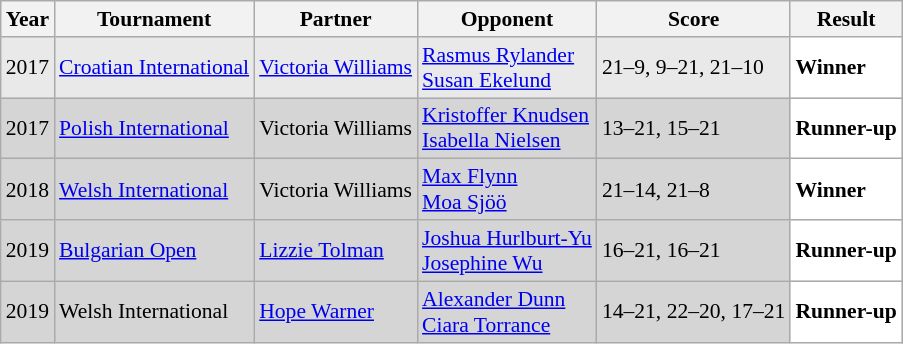<table class="sortable wikitable" style="font-size: 90%;">
<tr>
<th>Year</th>
<th>Tournament</th>
<th>Partner</th>
<th>Opponent</th>
<th>Score</th>
<th>Result</th>
</tr>
<tr style="background:#E9E9E9">
<td align="center">2017</td>
<td align="left"><a href='#'>Croatian International</a></td>
<td align="left"> <a href='#'>Victoria Williams</a></td>
<td align="left"> <a href='#'>Rasmus Rylander</a> <br>  <a href='#'>Susan Ekelund</a></td>
<td align="left">21–9, 9–21, 21–10</td>
<td style="text-align:left; background:white"> <strong>Winner</strong></td>
</tr>
<tr style="background:#D5D5D5">
<td align="center">2017</td>
<td align="left"><a href='#'>Polish International</a></td>
<td align="left"> Victoria Williams</td>
<td align="left"> <a href='#'>Kristoffer Knudsen</a> <br>  <a href='#'>Isabella Nielsen</a></td>
<td align="left">13–21, 15–21</td>
<td style="text-align:left; background:white"> <strong>Runner-up</strong></td>
</tr>
<tr style="background:#D5D5D5">
<td align="center">2018</td>
<td align="left"><a href='#'>Welsh International</a></td>
<td align="left"> Victoria Williams</td>
<td align="left"> <a href='#'>Max Flynn</a> <br>  <a href='#'>Moa Sjöö</a></td>
<td align="left">21–14, 21–8</td>
<td style="text-align:left; background:white"> <strong>Winner</strong></td>
</tr>
<tr style="background:#D5D5D5">
<td align="center">2019</td>
<td align="left"><a href='#'>Bulgarian Open</a></td>
<td align="left"> <a href='#'>Lizzie Tolman</a></td>
<td align="left"> <a href='#'>Joshua Hurlburt-Yu</a> <br> <a href='#'>Josephine Wu</a></td>
<td align="left">16–21, 16–21</td>
<td style="text-align:left; background:white"> <strong>Runner-up</strong></td>
</tr>
<tr style="background:#D5D5D5">
<td align="center">2019</td>
<td align="left">Welsh International</td>
<td align="left"> <a href='#'>Hope Warner</a></td>
<td align="left"> <a href='#'>Alexander Dunn</a> <br>  <a href='#'>Ciara Torrance</a></td>
<td align="left">14–21, 22–20, 17–21</td>
<td style="text-align:left; background:white"> <strong>Runner-up</strong></td>
</tr>
</table>
